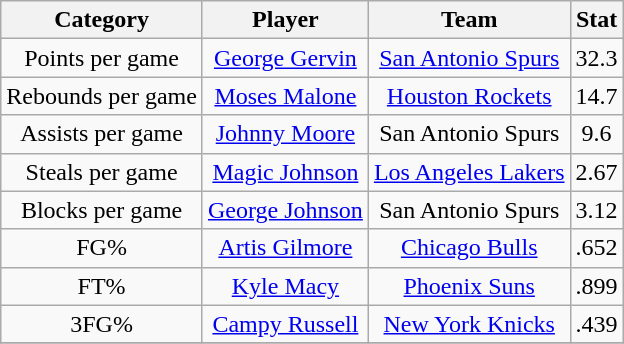<table class="wikitable" style="text-align:center">
<tr>
<th>Category</th>
<th>Player</th>
<th>Team</th>
<th>Stat</th>
</tr>
<tr>
<td>Points per game</td>
<td><a href='#'>George Gervin</a></td>
<td><a href='#'>San Antonio Spurs</a></td>
<td>32.3</td>
</tr>
<tr>
<td>Rebounds per game</td>
<td><a href='#'>Moses Malone</a></td>
<td><a href='#'>Houston Rockets</a></td>
<td>14.7</td>
</tr>
<tr>
<td>Assists per game</td>
<td><a href='#'>Johnny Moore</a></td>
<td>San Antonio Spurs</td>
<td>9.6</td>
</tr>
<tr>
<td>Steals per game</td>
<td><a href='#'>Magic Johnson</a></td>
<td><a href='#'>Los Angeles Lakers</a></td>
<td>2.67</td>
</tr>
<tr>
<td>Blocks per game</td>
<td><a href='#'>George Johnson</a></td>
<td>San Antonio Spurs</td>
<td>3.12</td>
</tr>
<tr>
<td>FG%</td>
<td><a href='#'>Artis Gilmore</a></td>
<td><a href='#'>Chicago Bulls</a></td>
<td>.652</td>
</tr>
<tr>
<td>FT%</td>
<td><a href='#'>Kyle Macy</a></td>
<td><a href='#'>Phoenix Suns</a></td>
<td>.899</td>
</tr>
<tr>
<td>3FG%</td>
<td><a href='#'>Campy Russell</a></td>
<td><a href='#'>New York Knicks</a></td>
<td>.439</td>
</tr>
<tr>
</tr>
</table>
